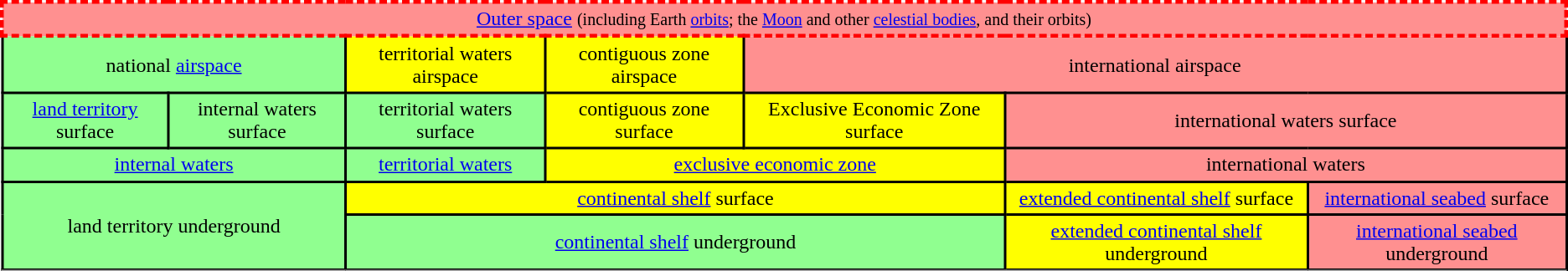<table class="wikitable" style="text-align:center;" cellpadding="5">
<tr>
<td style="background:#ff9090; color:black; border:3px dashed red;" colspan="8"><a href='#'>Outer space</a> <small>(including Earth <a href='#'>orbits</a>; the <a href='#'>Moon</a> and other <a href='#'>celestial bodies</a>, and their orbits)</small></td>
</tr>
<tr>
<td style="background:#90ff90; color:black; border:2px solid black;" colspan="2">national <a href='#'>airspace</a></td>
<td style="background:yellow; color:black; border:2px solid black;">territorial waters airspace</td>
<td style="background:yellow; color:black; border:2px solid black;">contiguous zone airspace</td>
<td style="background:#ff9090; color:black; border:2px solid black;" colspan="4">international airspace</td>
</tr>
<tr>
<td style="background:#90ff90; color:black; border:2px solid black;"><a href='#'>land territory</a> surface</td>
<td style="background:#90ff90; color:black; border:2px solid black;">internal waters surface</td>
<td style="background:#90ff90; color:black; border:2px solid black;">territorial waters surface</td>
<td style="background:yellow; color:black; border:2px solid black;">contiguous zone surface</td>
<td style="background:yellow; color:black; border:2px solid black;">Exclusive Economic Zone surface</td>
<td style="background:#ff9090; color:black; border:2px solid black;" colspan="3">international waters surface</td>
</tr>
<tr style="color:black;">
<td style="background:#90ff90; border:2px solid black;" colspan="2"><a href='#'>internal waters</a></td>
<td style="background:#90ff90; color:black; border:2px solid black;"><a href='#'>territorial waters</a></td>
<td style="background:yellow; color:black; border:2px solid black;" colspan="2"><a href='#'>exclusive economic zone</a></td>
<td style="background:#ff9090; color:black; border:2px solid black;" colspan="3">international waters</td>
</tr>
<tr>
<td style="background:#90ff90; color:black; border:2px solid black;" colspan="2" rowspan="2">land territory underground</td>
<td colspan="3" style="background:yellow; color:black; border:2px solid black;"><a href='#'>continental shelf</a> surface</td>
<td style="background:yellow; color:black; border:2px solid black;"><a href='#'>extended continental shelf</a> surface</td>
<td style="background:#ff9090; color:black; border:2px solid black;"><a href='#'>international seabed</a> surface</td>
</tr>
<tr>
<td style="background:#90ff90; color:black; border:2px solid black;" colspan="3"><a href='#'>continental shelf</a> underground</td>
<td style="background:yellow; color:black; border:2px solid black;"><a href='#'>extended continental shelf</a> underground</td>
<td style="background:#ff9090; color:black; border:2px solid black;"><a href='#'>international seabed</a> underground</td>
</tr>
<tr>
</tr>
</table>
